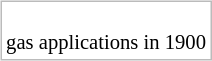<table style="float: right; border: 1px solid #BBB; margin: .46em 0 0 .2em;">
<tr style="font-size: 86%;">
<td valign="top"><br> gas applications in 1900</td>
</tr>
</table>
